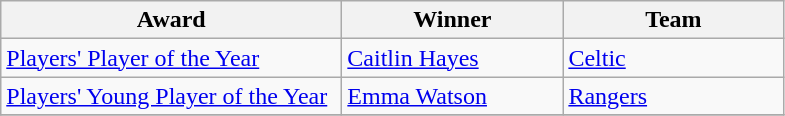<table class="wikitable">
<tr>
<th width=220>Award</th>
<th width=140>Winner</th>
<th width=140>Team</th>
</tr>
<tr>
<td><a href='#'>Players' Player of the Year</a></td>
<td><a href='#'>Caitlin Hayes</a></td>
<td><a href='#'>Celtic</a></td>
</tr>
<tr>
<td><a href='#'>Players' Young Player of the Year</a></td>
<td><a href='#'>Emma Watson</a></td>
<td><a href='#'>Rangers</a></td>
</tr>
<tr>
</tr>
</table>
